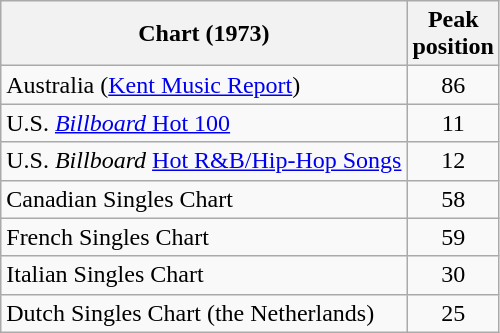<table class="wikitable">
<tr>
<th>Chart (1973)</th>
<th>Peak<br>position</th>
</tr>
<tr>
<td>Australia (<a href='#'>Kent Music Report</a>)</td>
<td style="text-align:center;">86</td>
</tr>
<tr>
<td>U.S. <a href='#'><em>Billboard</em> Hot 100</a></td>
<td align="center">11</td>
</tr>
<tr>
<td>U.S. <em>Billboard</em> <a href='#'>Hot R&B/Hip-Hop Songs</a></td>
<td align="center">12</td>
</tr>
<tr>
<td>Canadian Singles Chart</td>
<td align="center">58</td>
</tr>
<tr>
<td>French Singles Chart</td>
<td align="center">59</td>
</tr>
<tr>
<td>Italian Singles Chart</td>
<td align="center">30</td>
</tr>
<tr>
<td>Dutch Singles Chart (the Netherlands)</td>
<td align="center">25</td>
</tr>
</table>
